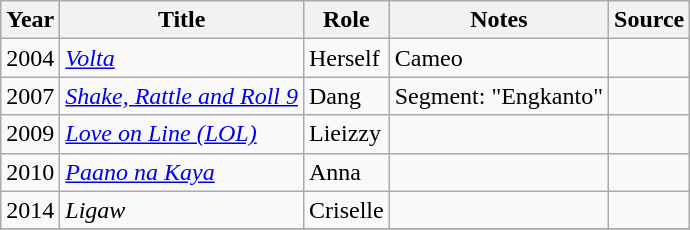<table class="wikitable sortable">
<tr>
<th>Year</th>
<th>Title</th>
<th>Role</th>
<th class="unsortable">Notes</th>
<th class="unsortable">Source</th>
</tr>
<tr>
<td>2004</td>
<td><em><a href='#'>Volta</a></em></td>
<td>Herself</td>
<td>Cameo</td>
<td></td>
</tr>
<tr>
<td>2007</td>
<td><em><a href='#'>Shake, Rattle and Roll 9</a></em></td>
<td>Dang</td>
<td>Segment: "Engkanto"</td>
<td></td>
</tr>
<tr>
<td>2009</td>
<td><em><a href='#'>Love on Line (LOL)</a></em></td>
<td>Lieizzy</td>
<td></td>
<td></td>
</tr>
<tr>
<td>2010</td>
<td><em><a href='#'>Paano na Kaya</a></em></td>
<td>Anna</td>
<td></td>
<td></td>
</tr>
<tr>
<td>2014</td>
<td><em>Ligaw</em></td>
<td>Criselle</td>
<td></td>
<td></td>
</tr>
<tr>
</tr>
</table>
